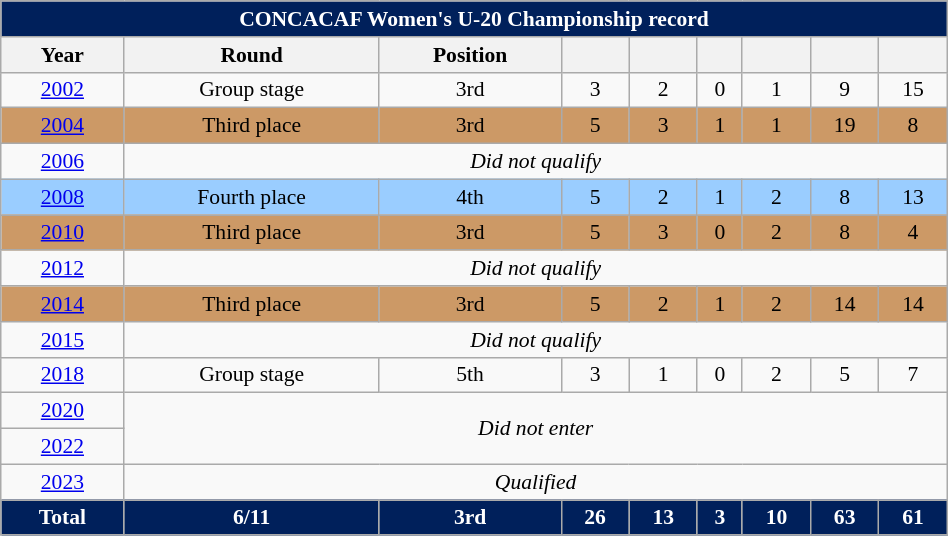<table class="wikitable" class="wikitable" style="font-size:90%; text-align:center; width:50%">
<tr>
<th colspan="9" style="color:white; background:#00205B;">CONCACAF Women's U-20 Championship record</th>
</tr>
<tr>
<th>Year</th>
<th>Round</th>
<th>Position</th>
<th></th>
<th></th>
<th></th>
<th></th>
<th></th>
<th></th>
</tr>
<tr>
<td> <a href='#'>2002</a></td>
<td>Group stage</td>
<td>3rd</td>
<td>3</td>
<td>2</td>
<td>0</td>
<td>1</td>
<td>9</td>
<td>15</td>
</tr>
<tr style="background:#c96;">
<td> <a href='#'>2004</a></td>
<td>Third place</td>
<td>3rd</td>
<td>5</td>
<td>3</td>
<td>1</td>
<td>1</td>
<td>19</td>
<td>8</td>
</tr>
<tr>
<td> <a href='#'>2006</a></td>
<td colspan="8"><em>Did not qualify</em></td>
</tr>
<tr style="background:#9ACDFF;">
<td> <a href='#'>2008</a></td>
<td>Fourth place</td>
<td>4th</td>
<td>5</td>
<td>2</td>
<td>1</td>
<td>2</td>
<td>8</td>
<td>13</td>
</tr>
<tr style="background:#c96;">
<td> <a href='#'>2010</a></td>
<td>Third place</td>
<td>3rd</td>
<td>5</td>
<td>3</td>
<td>0</td>
<td>2</td>
<td>8</td>
<td>4</td>
</tr>
<tr>
<td> <a href='#'>2012</a></td>
<td colspan="8"><em>Did not qualify</em></td>
</tr>
<tr style="background:#c96;">
<td> <a href='#'>2014</a></td>
<td>Third place</td>
<td>3rd</td>
<td>5</td>
<td>2</td>
<td>1</td>
<td>2</td>
<td>14</td>
<td>14</td>
</tr>
<tr>
<td> <a href='#'>2015</a></td>
<td colspan="8"><em>Did not qualify</em></td>
</tr>
<tr>
<td> <a href='#'>2018</a></td>
<td>Group stage</td>
<td>5th</td>
<td>3</td>
<td>1</td>
<td>0</td>
<td>2</td>
<td>5</td>
<td>7</td>
</tr>
<tr>
<td> <a href='#'>2020</a></td>
<td colspan="8" rowspan="2"><em>Did not enter</em></td>
</tr>
<tr>
<td> <a href='#'>2022</a></td>
</tr>
<tr>
<td> <a href='#'>2023</a></td>
<td colspan="8"><em>Qualified</em></td>
</tr>
<tr>
<th style="background:#00205B; color:white;">Total</th>
<th style="background:#00205B; color:white;">6/11</th>
<th style="background:#00205B; color:white;">3rd</th>
<th style="background:#00205B; color:white;">26</th>
<th style="background:#00205B; color:white;">13</th>
<th style="background:#00205B; color:white;">3</th>
<th style="background:#00205B; color:white;">10</th>
<th style="background:#00205B; color:white;">63</th>
<th style="background:#00205B; color:white;">61</th>
</tr>
</table>
